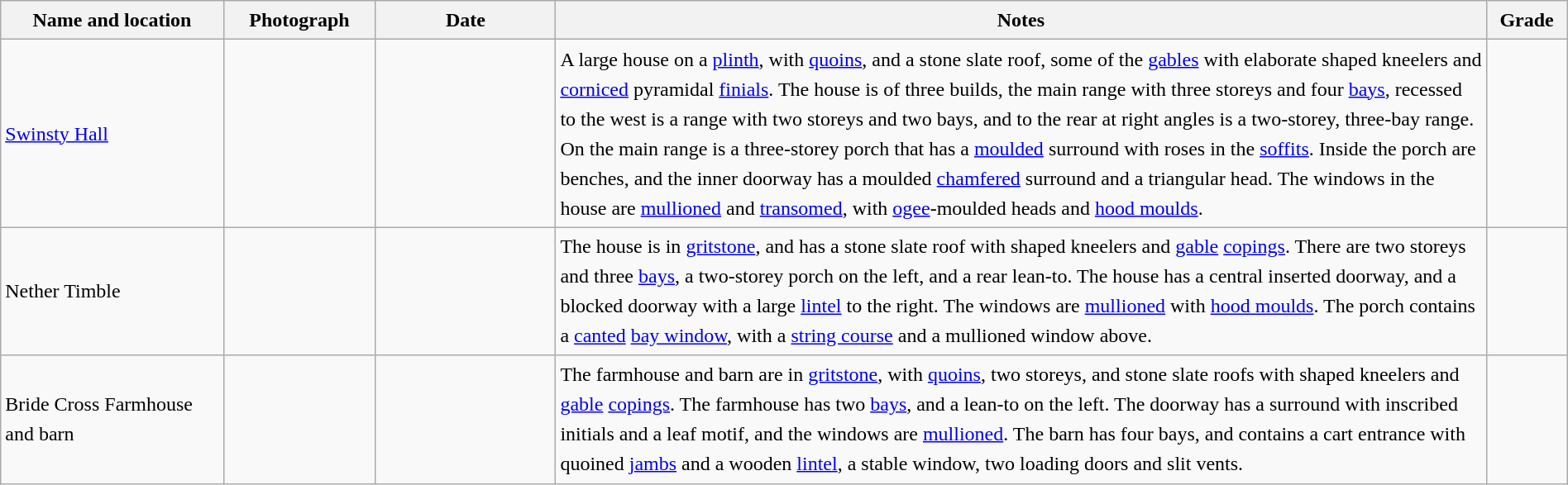<table class="wikitable sortable plainrowheaders" style="width:100%; border:0px; text-align:left; line-height:150%">
<tr>
<th scope="col" style="width:150px">Name and location</th>
<th scope="col" style="width:100px" class="unsortable">Photograph</th>
<th scope="col" style="width:120px">Date</th>
<th scope="col" style="width:650px" class="unsortable">Notes</th>
<th scope="col" style="width:50px">Grade</th>
</tr>
<tr>
<td><a href='#'>Swinsty Hall</a><br><small></small></td>
<td></td>
<td align="center"></td>
<td>A large house on a <a href='#'>plinth</a>, with <a href='#'>quoins</a>, and a stone slate roof, some of the <a href='#'>gables</a> with elaborate shaped kneelers and <a href='#'>corniced</a> pyramidal <a href='#'>finials</a>. The house is of three builds, the main range with three storeys and four <a href='#'>bays</a>, recessed to the west is a range with two storeys and two bays, and to the rear at right angles is a two-storey, three-bay range. On the main range is a three-storey porch that has a <a href='#'>moulded</a> surround with roses in the <a href='#'>soffits</a>. Inside the porch are benches, and the inner doorway has a moulded <a href='#'>chamfered</a> surround and a triangular head. The windows in the house are <a href='#'>mullioned</a> and <a href='#'>transomed</a>, with <a href='#'>ogee</a>-moulded heads and <a href='#'>hood moulds</a>.</td>
<td align="center" ></td>
</tr>
<tr>
<td>Nether Timble<br><small></small></td>
<td></td>
<td align="center"></td>
<td>The house is in <a href='#'>gritstone</a>, and has a stone slate roof with shaped kneelers and <a href='#'>gable</a> <a href='#'>copings</a>.  There are two storeys and three <a href='#'>bays</a>, a two-storey porch on the left, and a rear lean-to. The house has a central inserted doorway, and a blocked doorway with a large <a href='#'>lintel</a> to the right. The windows are <a href='#'>mullioned</a> with <a href='#'>hood moulds</a>. The porch contains a <a href='#'>canted</a> <a href='#'>bay window</a>, with a <a href='#'>string course</a> and a mullioned window above.</td>
<td align="center" ></td>
</tr>
<tr>
<td>Bride Cross Farmhouse and barn<br><small></small></td>
<td></td>
<td align="center"></td>
<td>The farmhouse and barn are in <a href='#'>gritstone</a>, with <a href='#'>quoins</a>, two storeys, and stone slate roofs with shaped kneelers and <a href='#'>gable</a> <a href='#'>copings</a>. The farmhouse has two <a href='#'>bays</a>, and a lean-to on the left. The doorway has a surround with inscribed initials and a leaf motif, and the windows are <a href='#'>mullioned</a>. The barn has four bays, and contains a cart entrance with quoined <a href='#'>jambs</a> and a wooden <a href='#'>lintel</a>, a stable window, two loading doors and slit vents.</td>
<td align="center" ></td>
</tr>
<tr>
</tr>
</table>
